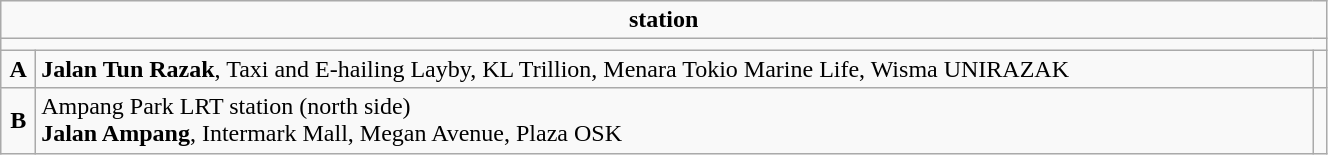<table class="wikitable" style="width:70%">
<tr>
<td colspan=3 align="center"><strong> station</strong></td>
</tr>
<tr>
<td colspan=3 align="center" bgcolor=></td>
</tr>
<tr>
<td align="center"><strong><span>A</span></strong></td>
<td><strong>Jalan Tun Razak</strong>, Taxi and E-hailing Layby, KL Trillion, Menara Tokio Marine Life, Wisma UNIRAZAK</td>
<td></td>
</tr>
<tr>
<td align="center"><strong><span>B</span></strong></td>
<td> Ampang Park LRT station (north side)<br><strong>Jalan Ampang</strong>, Intermark Mall, Megan Avenue, Plaza OSK</td>
<td></td>
</tr>
</table>
